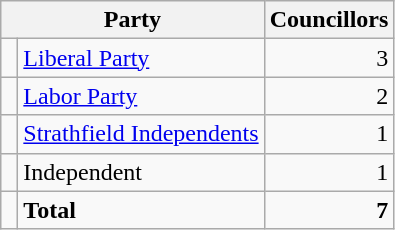<table class="wikitable">
<tr>
<th colspan="2">Party</th>
<th>Councillors</th>
</tr>
<tr>
<td> </td>
<td><a href='#'>Liberal Party</a></td>
<td align=right>3</td>
</tr>
<tr>
<td> </td>
<td><a href='#'>Labor Party</a></td>
<td align=right>2</td>
</tr>
<tr>
<td> </td>
<td><a href='#'>Strathfield Independents</a></td>
<td align=right>1</td>
</tr>
<tr>
<td> </td>
<td>Independent</td>
<td align=right>1</td>
</tr>
<tr>
<td></td>
<td><strong>Total</strong></td>
<td align=right><strong>7</strong></td>
</tr>
</table>
